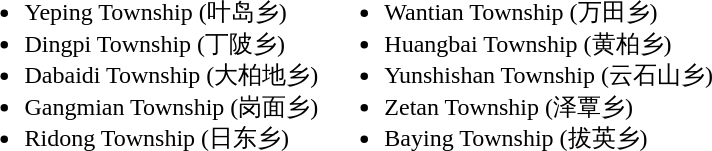<table>
<tr>
<td valign="top"><br><ul><li>Yeping Township (叶岛乡)</li><li>Dingpi Township (丁陂乡)</li><li>Dabaidi Township (大柏地乡)</li><li>Gangmian Township (岗面乡)</li><li>Ridong Township (日东乡)</li></ul></td>
<td valign="top"><br><ul><li>Wantian Township (万田乡)</li><li>Huangbai Township (黄柏乡)</li><li>Yunshishan Township (云石山乡)</li><li>Zetan Township (泽覃乡)</li><li>Baying Township (拔英乡)</li></ul></td>
</tr>
</table>
